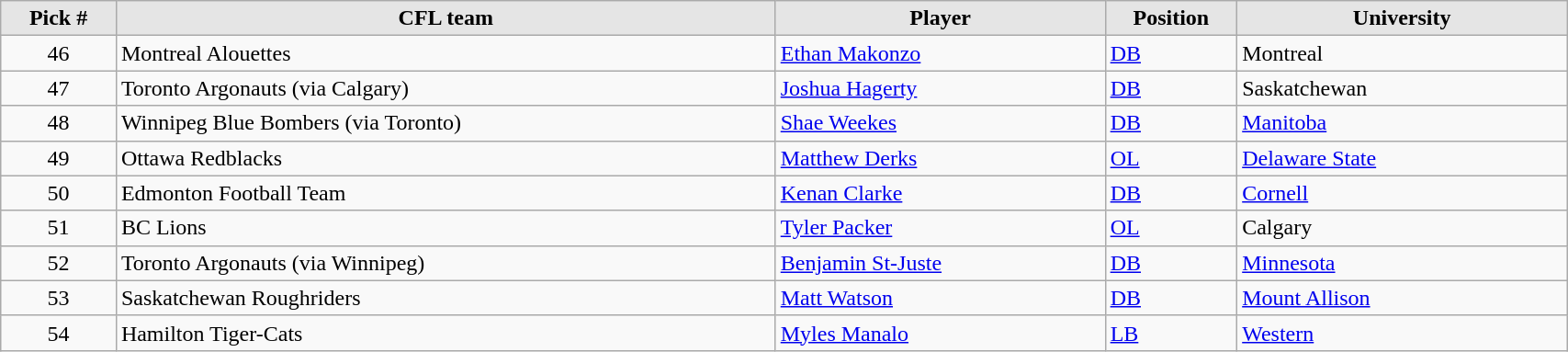<table class="wikitable" style="width: 90%">
<tr>
<th style="background:#E5E5E5;" width=7%>Pick #</th>
<th width=40% style="background:#E5E5E5;">CFL team</th>
<th width=20% style="background:#E5E5E5;">Player</th>
<th width=8% style="background:#E5E5E5;">Position</th>
<th width=20% style="background:#E5E5E5;">University</th>
</tr>
<tr>
<td align=center>46</td>
<td>Montreal Alouettes</td>
<td><a href='#'>Ethan Makonzo</a></td>
<td><a href='#'>DB</a></td>
<td>Montreal</td>
</tr>
<tr>
<td align=center>47</td>
<td>Toronto Argonauts (via Calgary)</td>
<td><a href='#'>Joshua Hagerty</a></td>
<td><a href='#'>DB</a></td>
<td>Saskatchewan</td>
</tr>
<tr>
<td align=center>48</td>
<td>Winnipeg Blue Bombers (via Toronto)</td>
<td><a href='#'>Shae Weekes</a></td>
<td><a href='#'>DB</a></td>
<td><a href='#'>Manitoba</a></td>
</tr>
<tr>
<td align=center>49</td>
<td>Ottawa Redblacks</td>
<td><a href='#'>Matthew Derks</a></td>
<td><a href='#'>OL</a></td>
<td><a href='#'>Delaware State</a></td>
</tr>
<tr>
<td align=center>50</td>
<td>Edmonton Football Team</td>
<td><a href='#'>Kenan Clarke</a></td>
<td><a href='#'>DB</a></td>
<td><a href='#'>Cornell</a></td>
</tr>
<tr>
<td align=center>51</td>
<td>BC Lions</td>
<td><a href='#'>Tyler Packer</a></td>
<td><a href='#'>OL</a></td>
<td>Calgary</td>
</tr>
<tr>
<td align=center>52</td>
<td>Toronto Argonauts (via Winnipeg)</td>
<td><a href='#'>Benjamin St-Juste</a></td>
<td><a href='#'>DB</a></td>
<td><a href='#'>Minnesota</a></td>
</tr>
<tr>
<td align=center>53</td>
<td>Saskatchewan Roughriders</td>
<td><a href='#'>Matt Watson</a></td>
<td><a href='#'>DB</a></td>
<td><a href='#'>Mount Allison</a></td>
</tr>
<tr>
<td align=center>54</td>
<td>Hamilton Tiger-Cats</td>
<td><a href='#'>Myles Manalo</a></td>
<td><a href='#'>LB</a></td>
<td><a href='#'>Western</a></td>
</tr>
</table>
